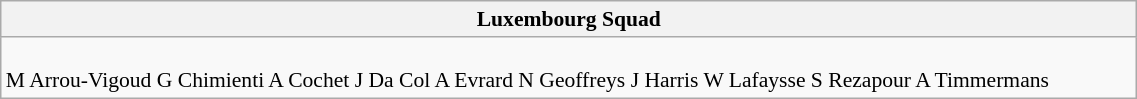<table class="wikitable" style="text-align:left; font-size:90%; width:60%">
<tr>
<th colspan="100%">Luxembourg Squad</th>
</tr>
<tr valign="top">
<td><br>M Arrou-Vigoud G Chimienti A Cochet J Da Col A Evrard N Geoffreys J Harris W Lafaysse S Rezapour A Timmermans</td>
</tr>
</table>
